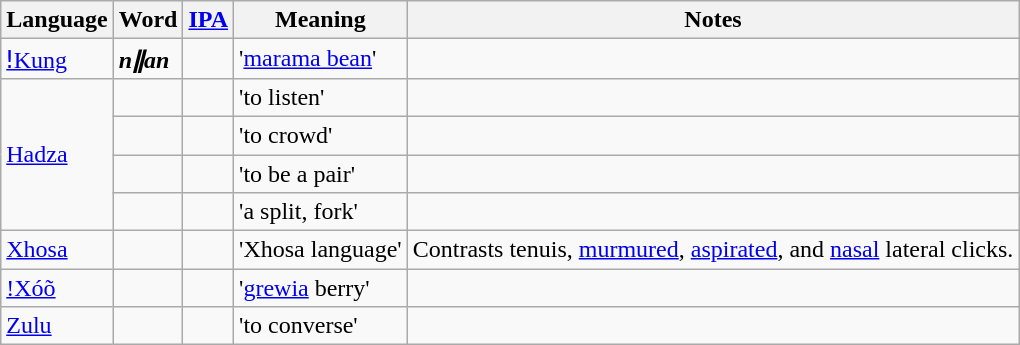<table class="wikitable">
<tr>
<th colspan="2">Language</th>
<th>Word</th>
<th><a href='#'>IPA</a></th>
<th>Meaning</th>
<th>Notes</th>
</tr>
<tr>
<td colspan="2"><a href='#'>ǃKung</a></td>
<td><strong><em>nǁ<strong>an<em></td>
<td align="center"></td>
<td>'<a href='#'>marama bean</a>'</td>
<td></td>
</tr>
<tr>
<td colspan="2" rowspan="4"><a href='#'>Hadza</a></td>
<td></td>
<td align="center"></td>
<td>'to listen'</td>
<td></td>
</tr>
<tr>
<td></td>
<td align="center"></td>
<td>'to crowd'</td>
<td></td>
</tr>
<tr>
<td></td>
<td align="center"></td>
<td>'to be a pair'</td>
<td></td>
</tr>
<tr>
<td></td>
<td align="center"></td>
<td>'a split, fork'</td>
<td></td>
</tr>
<tr>
<td colspan="2"><a href='#'>Xhosa</a></td>
<td></td>
<td align="center"></td>
<td>'Xhosa language'</td>
<td>Contrasts tenuis, <a href='#'>murmured</a>,  <a href='#'>aspirated</a>, and <a href='#'>nasal</a> lateral clicks.</td>
</tr>
<tr>
<td colspan="2"><a href='#'>!Xóõ</a></td>
<td></td>
<td align="center"></td>
<td>'<a href='#'>grewia</a> berry'</td>
<td></td>
</tr>
<tr>
<td colspan="2"><a href='#'>Zulu</a></td>
<td></td>
<td align="center"></td>
<td>'to converse'</td>
<td></td>
</tr>
</table>
